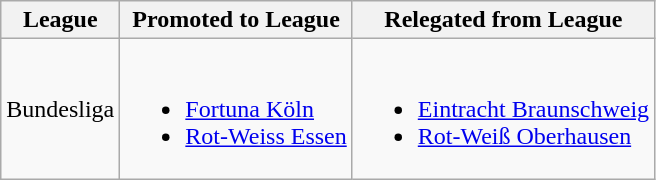<table class="wikitable">
<tr>
<th>League</th>
<th>Promoted to League</th>
<th>Relegated from League</th>
</tr>
<tr>
<td>Bundesliga</td>
<td><br><ul><li><a href='#'>Fortuna Köln</a></li><li><a href='#'>Rot-Weiss Essen</a></li></ul></td>
<td><br><ul><li><a href='#'>Eintracht Braunschweig</a></li><li><a href='#'>Rot-Weiß Oberhausen</a></li></ul></td>
</tr>
</table>
